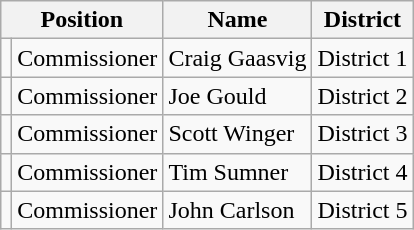<table class="wikitable">
<tr>
<th colspan="2">Position</th>
<th>Name</th>
<th>District</th>
</tr>
<tr>
<td></td>
<td>Commissioner</td>
<td>Craig Gaasvig</td>
<td>District 1</td>
</tr>
<tr>
<td></td>
<td>Commissioner</td>
<td>Joe Gould</td>
<td>District 2</td>
</tr>
<tr>
<td></td>
<td>Commissioner</td>
<td>Scott Winger</td>
<td>District 3</td>
</tr>
<tr>
<td></td>
<td>Commissioner</td>
<td>Tim Sumner</td>
<td>District 4</td>
</tr>
<tr>
<td></td>
<td>Commissioner</td>
<td>John Carlson</td>
<td>District 5</td>
</tr>
</table>
